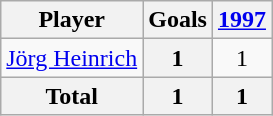<table class="wikitable sortable" style="text-align:center;">
<tr>
<th>Player</th>
<th>Goals</th>
<th><a href='#'>1997</a></th>
</tr>
<tr>
<td align="left"> <a href='#'>Jörg Heinrich</a></td>
<th>1</th>
<td>1</td>
</tr>
<tr class="sortbottom">
<th>Total</th>
<th>1</th>
<th>1</th>
</tr>
</table>
